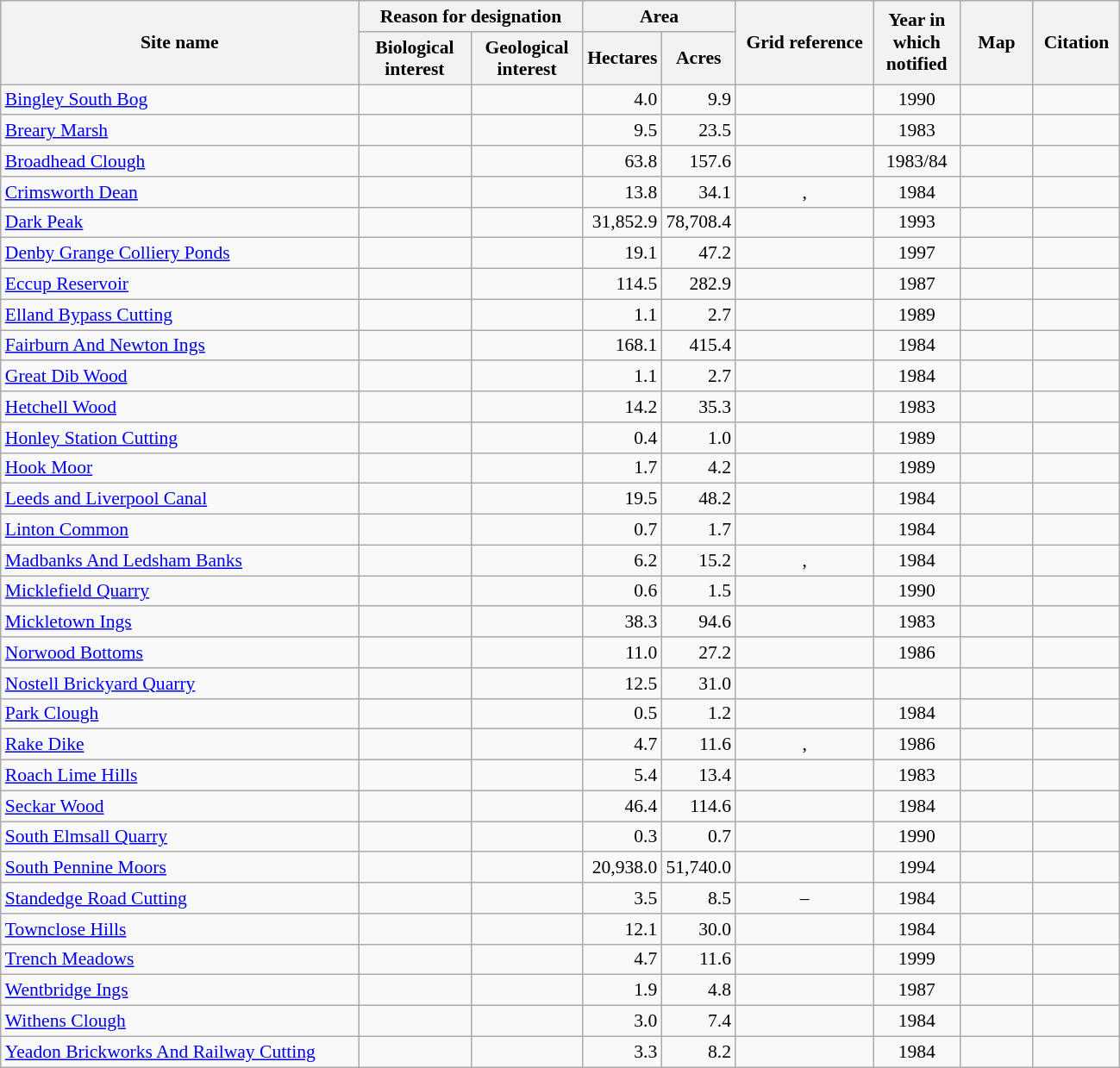<table class="wikitable" style="font-size:90%">
<tr>
<th width="270" rowspan="2">Site name</th>
<th width="160" colspan="2">Reason for designation</th>
<th width="100" colspan="2">Area</th>
<th width="100" rowspan="2">Grid reference</th>
<th width="60" rowspan="2">Year in which notified</th>
<th width="50" rowspan="2">Map</th>
<th width="60" rowspan="2">Citation</th>
</tr>
<tr>
<th width="80">Biological interest</th>
<th width="80">Geological interest</th>
<th width="50">Hectares</th>
<th width="50">Acres</th>
</tr>
<tr>
<td><a href='#'>Bingley South Bog</a></td>
<td align="center"></td>
<td></td>
<td align="right">4.0</td>
<td align="right">9.9</td>
<td align="center"></td>
<td align="center">1990</td>
<td align="center"></td>
<td align="center"></td>
</tr>
<tr>
<td><a href='#'>Breary Marsh</a></td>
<td align="center"></td>
<td></td>
<td align="right">9.5</td>
<td align="right">23.5</td>
<td align="center"></td>
<td align="center">1983</td>
<td align="center"></td>
<td align="center"></td>
</tr>
<tr>
<td><a href='#'>Broadhead Clough</a></td>
<td align="center"></td>
<td></td>
<td align="right">63.8</td>
<td align="right">157.6</td>
<td align="center"></td>
<td align="center">1983/84</td>
<td align="center"></td>
<td align="center"></td>
</tr>
<tr>
<td><a href='#'>Crimsworth Dean</a></td>
<td></td>
<td align="center"></td>
<td align="right">13.8</td>
<td align="right">34.1</td>
<td align="center">, </td>
<td align="center">1984</td>
<td align="center"></td>
<td align="center"></td>
</tr>
<tr>
<td><a href='#'>Dark Peak</a></td>
<td align="center"></td>
<td align="center"></td>
<td align="right">31,852.9</td>
<td align="right">78,708.4</td>
<td align="center"></td>
<td align="center">1993</td>
<td align="center"></td>
<td align="center"></td>
</tr>
<tr>
<td><a href='#'>Denby Grange Colliery Ponds</a></td>
<td align="center"></td>
<td></td>
<td align="right">19.1</td>
<td align="right">47.2</td>
<td align="center"></td>
<td align="center">1997</td>
<td align="center"></td>
<td align="center"></td>
</tr>
<tr>
<td><a href='#'>Eccup Reservoir</a></td>
<td align="center"></td>
<td></td>
<td align="right">114.5</td>
<td align="right">282.9</td>
<td align="center"></td>
<td align="center">1987</td>
<td align="center"></td>
<td align="center"></td>
</tr>
<tr>
<td><a href='#'>Elland Bypass Cutting</a></td>
<td align="center"></td>
<td></td>
<td align="right">1.1</td>
<td align="right">2.7</td>
<td align="center"></td>
<td align="center">1989</td>
<td align="center"></td>
<td align="center"></td>
</tr>
<tr>
<td><a href='#'>Fairburn And Newton Ings</a></td>
<td align="center"></td>
<td></td>
<td align="right">168.1</td>
<td align="right">415.4</td>
<td align="center"></td>
<td align="center">1984</td>
<td align="center"></td>
<td align="center"></td>
</tr>
<tr>
<td><a href='#'>Great Dib Wood</a></td>
<td></td>
<td align="center"></td>
<td align="right">1.1</td>
<td align="right">2.7</td>
<td align="center"></td>
<td align="center">1984</td>
<td align="center"></td>
<td align="center"></td>
</tr>
<tr>
<td><a href='#'>Hetchell Wood</a></td>
<td align="center"></td>
<td></td>
<td align="right">14.2</td>
<td align="right">35.3</td>
<td align="center"></td>
<td align="center">1983</td>
<td align="center"></td>
<td align="center"></td>
</tr>
<tr>
<td><a href='#'>Honley Station Cutting</a></td>
<td></td>
<td align="center"></td>
<td align="right">0.4</td>
<td align="right">1.0</td>
<td align="center"></td>
<td align="center">1989</td>
<td align="center"></td>
<td align="center"></td>
</tr>
<tr>
<td><a href='#'>Hook Moor</a></td>
<td align="center"></td>
<td></td>
<td align="right">1.7</td>
<td align="right">4.2</td>
<td align="center"></td>
<td align="center">1989</td>
<td align="center"></td>
<td align="center"></td>
</tr>
<tr>
<td><a href='#'>Leeds and Liverpool Canal</a></td>
<td align="center"></td>
<td></td>
<td align="right">19.5</td>
<td align="right">48.2</td>
<td align="center"></td>
<td align="center">1984</td>
<td align="center"></td>
<td align="center"></td>
</tr>
<tr>
<td><a href='#'>Linton Common</a></td>
<td align="center"></td>
<td></td>
<td align="right">0.7</td>
<td align="right">1.7</td>
<td align="center"></td>
<td align="center">1984</td>
<td align="center"></td>
<td align="center"></td>
</tr>
<tr>
<td><a href='#'>Madbanks And Ledsham Banks</a></td>
<td align="center"></td>
<td></td>
<td align="right">6.2</td>
<td align="right">15.2</td>
<td align="center">, </td>
<td align="center">1984</td>
<td align="center"></td>
<td align="center"></td>
</tr>
<tr>
<td><a href='#'>Micklefield Quarry</a></td>
<td></td>
<td align="center"></td>
<td align="right">0.6</td>
<td align="right">1.5</td>
<td align="center"></td>
<td align="center">1990</td>
<td align="center"></td>
<td align="center"></td>
</tr>
<tr>
<td><a href='#'>Mickletown Ings</a></td>
<td align="center"></td>
<td></td>
<td align="right">38.3</td>
<td align="right">94.6</td>
<td align="center"></td>
<td align="center">1983</td>
<td align="center"></td>
<td align="center"></td>
</tr>
<tr>
<td><a href='#'>Norwood Bottoms</a></td>
<td align="center"></td>
<td></td>
<td align="right">11.0</td>
<td align="right">27.2</td>
<td align="center"></td>
<td align="center">1986</td>
<td align="center"></td>
<td align="center"></td>
</tr>
<tr>
<td><a href='#'>Nostell Brickyard Quarry</a></td>
<td align="center"></td>
<td></td>
<td align="right">12.5</td>
<td align="right">31.0</td>
<td align="center"></td>
<td></td>
<td align="center"></td>
<td align="center"></td>
</tr>
<tr>
<td><a href='#'>Park Clough</a></td>
<td></td>
<td align="center"></td>
<td align="right">0.5</td>
<td align="right">1.2</td>
<td align="center"></td>
<td align="center">1984</td>
<td align="center"></td>
<td align="center"></td>
</tr>
<tr>
<td><a href='#'>Rake Dike</a></td>
<td></td>
<td align="center"></td>
<td align="right">4.7</td>
<td align="right">11.6</td>
<td align="center">, </td>
<td align="center">1986</td>
<td align="center"></td>
<td align="center"></td>
</tr>
<tr>
<td><a href='#'>Roach Lime Hills</a></td>
<td align="center"></td>
<td></td>
<td align="right">5.4</td>
<td align="right">13.4</td>
<td align="center"></td>
<td align="center">1983</td>
<td align="center"></td>
<td align="center"></td>
</tr>
<tr>
<td><a href='#'>Seckar Wood</a></td>
<td align="center"></td>
<td></td>
<td align="right">46.4</td>
<td align="right">114.6</td>
<td align="center"></td>
<td align="center">1984</td>
<td align="center"></td>
<td align="center"></td>
</tr>
<tr>
<td><a href='#'>South Elmsall Quarry</a></td>
<td></td>
<td align="center"></td>
<td align="right">0.3</td>
<td align="right">0.7</td>
<td align="center"></td>
<td align="center">1990</td>
<td align="center"></td>
<td align="center"></td>
</tr>
<tr>
<td><a href='#'>South Pennine Moors</a></td>
<td align="center"></td>
<td align="center"></td>
<td align="right">20,938.0</td>
<td align="right">51,740.0</td>
<td align="center"></td>
<td align="center">1994</td>
<td align="center"></td>
<td align="center"></td>
</tr>
<tr>
<td><a href='#'>Standedge Road Cutting</a></td>
<td></td>
<td align="center"></td>
<td align="right">3.5</td>
<td align="right">8.5</td>
<td align="center"> – </td>
<td align="center">1984</td>
<td align="center"></td>
<td align="center"></td>
</tr>
<tr>
<td><a href='#'>Townclose Hills</a></td>
<td align="center"></td>
<td></td>
<td align="right">12.1</td>
<td align="right">30.0</td>
<td align="center"></td>
<td align="center">1984</td>
<td align="center"></td>
<td align="center"></td>
</tr>
<tr>
<td><a href='#'>Trench Meadows</a></td>
<td align="center"></td>
<td></td>
<td align="right">4.7</td>
<td align="right">11.6</td>
<td align="center"></td>
<td align="center">1999</td>
<td align="center"></td>
<td align="center"></td>
</tr>
<tr>
<td><a href='#'>Wentbridge Ings</a></td>
<td align="center"></td>
<td></td>
<td align="right">1.9</td>
<td align="right">4.8</td>
<td align="center"></td>
<td align="center">1987</td>
<td align="center"></td>
<td align="center"></td>
</tr>
<tr>
<td><a href='#'>Withens Clough</a></td>
<td align="center"></td>
<td></td>
<td align="right">3.0</td>
<td align="right">7.4</td>
<td align="center"></td>
<td align="center">1984</td>
<td align="center"></td>
<td align="center"></td>
</tr>
<tr>
<td><a href='#'>Yeadon Brickworks And Railway Cutting</a></td>
<td></td>
<td align="center"></td>
<td align="right">3.3</td>
<td align="right">8.2</td>
<td align="center"></td>
<td align="center">1984</td>
<td align="center"></td>
<td align="center"></td>
</tr>
</table>
